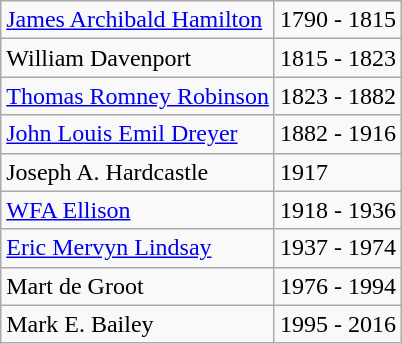<table class="wikitable">
<tr>
<td><a href='#'>James Archibald Hamilton</a></td>
<td>1790 - 1815</td>
</tr>
<tr>
<td>William Davenport</td>
<td>1815 - 1823</td>
</tr>
<tr>
<td><a href='#'>Thomas Romney Robinson</a></td>
<td>1823 - 1882</td>
</tr>
<tr>
<td><a href='#'>John Louis Emil Dreyer</a></td>
<td>1882 - 1916</td>
</tr>
<tr>
<td>Joseph A. Hardcastle</td>
<td>1917</td>
</tr>
<tr>
<td><a href='#'>WFA Ellison</a></td>
<td>1918 - 1936</td>
</tr>
<tr>
<td><a href='#'>Eric Mervyn Lindsay</a></td>
<td>1937 - 1974</td>
</tr>
<tr>
<td>Mart de Groot</td>
<td>1976 - 1994</td>
</tr>
<tr>
<td>Mark E. Bailey</td>
<td>1995 - 2016</td>
</tr>
</table>
